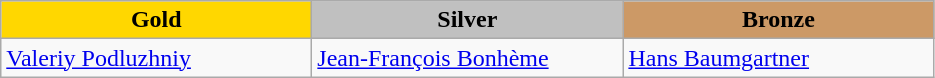<table class="wikitable" style="text-align:left">
<tr align="center">
<td width=200 bgcolor=gold><strong>Gold</strong></td>
<td width=200 bgcolor=silver><strong>Silver</strong></td>
<td width=200 bgcolor=CC9966><strong>Bronze</strong></td>
</tr>
<tr>
<td><a href='#'>Valeriy Podluzhniy</a><br><em></em></td>
<td><a href='#'>Jean-François Bonhème</a><br><em></em></td>
<td><a href='#'>Hans Baumgartner</a><br><em></em></td>
</tr>
</table>
